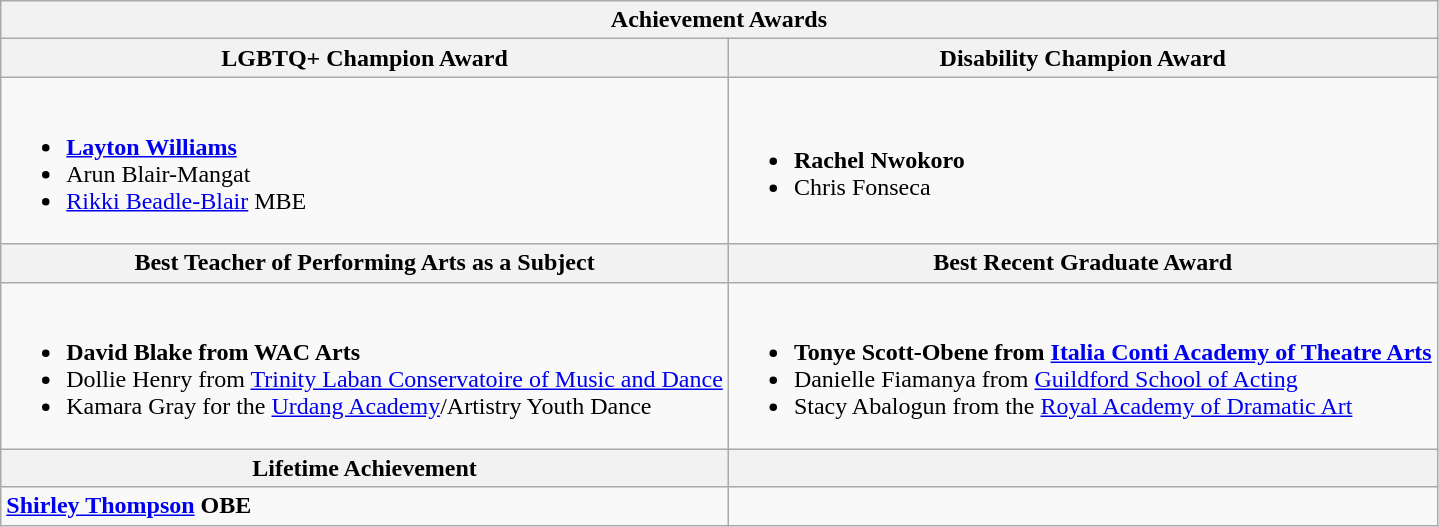<table class="wikitable">
<tr>
<th colspan="2">Achievement Awards</th>
</tr>
<tr>
<th>LGBTQ+ Champion Award</th>
<th>Disability Champion Award</th>
</tr>
<tr>
<td><br><ul><li><strong><a href='#'>Layton Williams</a></strong></li><li>Arun Blair-Mangat</li><li><a href='#'>Rikki Beadle-Blair</a> MBE</li></ul></td>
<td><br><ul><li><strong>Rachel Nwokoro</strong></li><li>Chris Fonseca</li></ul></td>
</tr>
<tr>
<th>Best Teacher of Performing Arts as a Subject</th>
<th>Best Recent Graduate Award</th>
</tr>
<tr>
<td><br><ul><li><strong>David Blake from WAC Arts</strong></li><li>Dollie Henry from <a href='#'>Trinity Laban Conservatoire of Music and Dance</a></li><li>Kamara Gray for the <a href='#'>Urdang Academy</a>/Artistry Youth Dance</li></ul></td>
<td><br><ul><li><strong>Tonye Scott-Obene from <a href='#'>Italia Conti Academy of Theatre Arts</a></strong></li><li>Danielle Fiamanya from <a href='#'>Guildford School of Acting</a></li><li>Stacy Abalogun from the <a href='#'>Royal Academy of Dramatic Art</a></li></ul></td>
</tr>
<tr>
<th>Lifetime Achievement</th>
<th></th>
</tr>
<tr>
<td><strong><a href='#'>Shirley Thompson</a> OBE</strong></td>
<td></td>
</tr>
</table>
